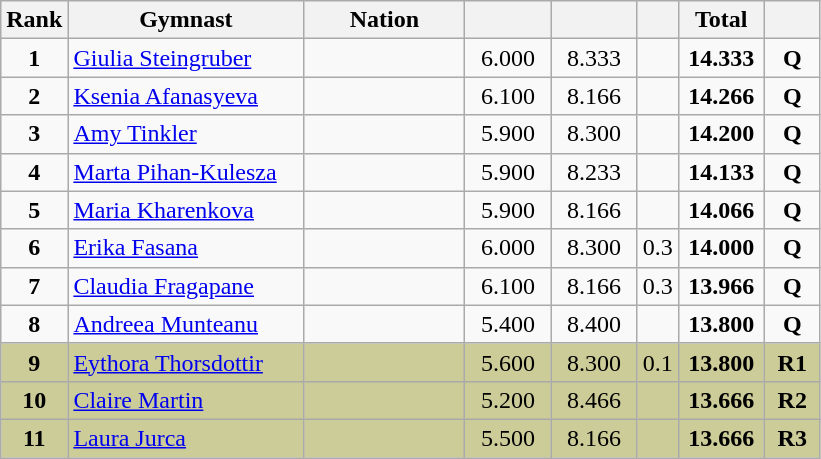<table class="wikitable sortable" style="text-align:center; font-size:100%">
<tr>
<th scope="col"  style="width:15px;">Rank</th>
<th scope="col"  style="width:150px;">Gymnast</th>
<th scope="col"  style="width:100px;">Nation</th>
<th scope="col"  style="width:50px;"></th>
<th scope="col"  style="width:50px;"></th>
<th scope="col"  style="width:20px;"></th>
<th scope="col"  style="width:50px;">Total</th>
<th scope="col"  style="width:30px;"></th>
</tr>
<tr>
<td scope=row style="text-align:center"><strong>1</strong></td>
<td align=left><a href='#'>Giulia Steingruber</a></td>
<td style="text-align:left;"></td>
<td>6.000</td>
<td>8.333</td>
<td></td>
<td><strong>14.333</strong></td>
<td><strong>Q</strong></td>
</tr>
<tr>
<td scope=row style="text-align:center"><strong>2</strong></td>
<td align=left><a href='#'>Ksenia Afanasyeva</a></td>
<td style="text-align:left;"></td>
<td>6.100</td>
<td>8.166</td>
<td></td>
<td><strong>14.266</strong></td>
<td><strong>Q</strong></td>
</tr>
<tr>
<td scope=row style="text-align:center"><strong>3</strong></td>
<td align=left><a href='#'>Amy Tinkler</a></td>
<td style="text-align:left;"></td>
<td>5.900</td>
<td>8.300</td>
<td></td>
<td><strong>14.200</strong></td>
<td><strong>Q</strong></td>
</tr>
<tr>
<td scope=row style="text-align:center"><strong>4</strong></td>
<td align=left><a href='#'>Marta Pihan-Kulesza</a></td>
<td style="text-align:left;"></td>
<td>5.900</td>
<td>8.233</td>
<td></td>
<td><strong>14.133</strong></td>
<td><strong>Q</strong></td>
</tr>
<tr>
<td scope=row style="text-align:center"><strong>5</strong></td>
<td align=left><a href='#'>Maria Kharenkova</a></td>
<td style="text-align:left;"></td>
<td>5.900</td>
<td>8.166</td>
<td></td>
<td><strong>14.066</strong></td>
<td><strong>Q</strong></td>
</tr>
<tr>
<td scope=row style="text-align:center"><strong>6</strong></td>
<td align=left><a href='#'>Erika Fasana</a></td>
<td style="text-align:left;"></td>
<td>6.000</td>
<td>8.300</td>
<td>0.3</td>
<td><strong>14.000</strong></td>
<td><strong>Q</strong></td>
</tr>
<tr>
<td scope=row style="text-align:center"><strong>7</strong></td>
<td align=left><a href='#'>Claudia Fragapane</a></td>
<td style="text-align:left;"></td>
<td>6.100</td>
<td>8.166</td>
<td>0.3</td>
<td><strong>13.966</strong></td>
<td><strong>Q</strong></td>
</tr>
<tr>
<td scope=row style="text-align:center"><strong>8</strong></td>
<td align=left><a href='#'>Andreea Munteanu</a></td>
<td style="text-align:left;"></td>
<td>5.400</td>
<td>8.400</td>
<td></td>
<td><strong>13.800</strong></td>
<td><strong>Q</strong></td>
</tr>
<tr style="background:#cccc99;">
<td scope=row style="text-align:center"><strong>9</strong></td>
<td align=left><a href='#'>Eythora Thorsdottir</a></td>
<td style="text-align:left;"></td>
<td>5.600</td>
<td>8.300</td>
<td>0.1</td>
<td><strong>13.800</strong></td>
<td><strong>R1</strong></td>
</tr>
<tr style="background:#cccc99;">
<td scope=row style="text-align:center"><strong>10</strong></td>
<td align=left><a href='#'>Claire Martin</a></td>
<td style="text-align:left;"></td>
<td>5.200</td>
<td>8.466</td>
<td></td>
<td><strong>13.666</strong></td>
<td><strong>R2</strong></td>
</tr>
<tr style="background:#cccc99;">
<td scope=row style="text-align:center"><strong>11</strong></td>
<td align=left><a href='#'>Laura Jurca</a></td>
<td style="text-align:left;"></td>
<td>5.500</td>
<td>8.166</td>
<td></td>
<td><strong>13.666</strong></td>
<td><strong>R3</strong></td>
</tr>
</table>
